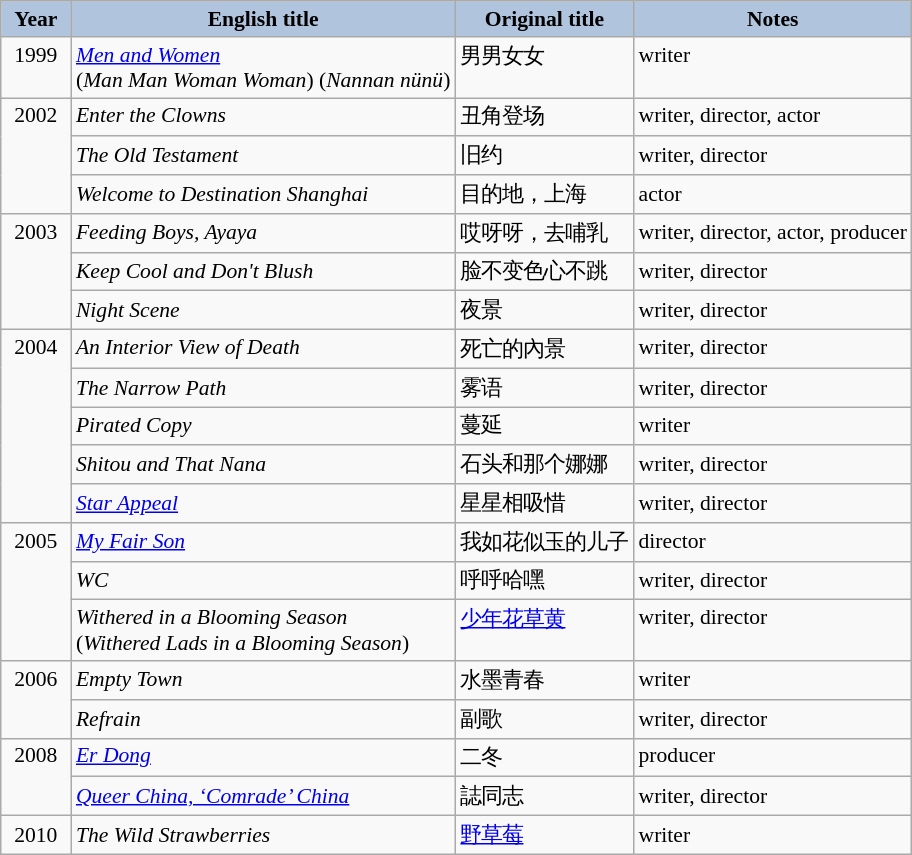<table class="wikitable" style="font-size:90%;">
<tr>
<th style="background:#B0C4DE;" width="40">Year</th>
<th style="background:#B0C4DE;">English title</th>
<th style="background:#B0C4DE;">Original title</th>
<th style="background:#B0C4DE;">Notes</th>
</tr>
<tr valign="top">
<td align="center">1999</td>
<td><em><a href='#'>Men and Women</a></em> <br> (<em>Man Man Woman Woman</em>) (<em>Nannan nünü</em>)</td>
<td>男男女女</td>
<td>writer</td>
</tr>
<tr valign="top">
<td rowspan="3" align="center">2002</td>
<td><em>Enter the Clowns</em></td>
<td>丑角登场</td>
<td>writer, director, actor</td>
</tr>
<tr>
<td><em>The Old Testament</em></td>
<td>旧约</td>
<td>writer, director</td>
</tr>
<tr>
<td><em>Welcome to Destination Shanghai</em></td>
<td>目的地，上海</td>
<td>actor</td>
</tr>
<tr valign="top">
<td rowspan="3" align="center">2003</td>
<td><em>Feeding Boys, Ayaya</em></td>
<td>哎呀呀，去哺乳</td>
<td>writer, director, actor, producer</td>
</tr>
<tr>
<td><em>Keep Cool and Don't Blush</em></td>
<td>脸不变色心不跳</td>
<td>writer, director</td>
</tr>
<tr>
<td><em>Night Scene</em></td>
<td>夜景</td>
<td>writer, director</td>
</tr>
<tr valign="top">
<td rowspan="5" align="center">2004</td>
<td><em>An Interior View of Death</em></td>
<td>死亡的內景</td>
<td>writer, director</td>
</tr>
<tr>
<td><em>The Narrow Path</em></td>
<td>雾语</td>
<td>writer, director</td>
</tr>
<tr>
<td><em>Pirated Copy</em></td>
<td>蔓延</td>
<td>writer</td>
</tr>
<tr>
<td><em>Shitou and That Nana</em></td>
<td>石头和那个娜娜</td>
<td>writer, director</td>
</tr>
<tr>
<td><em><a href='#'>Star Appeal</a></em></td>
<td>星星相吸惜</td>
<td>writer, director</td>
</tr>
<tr valign="top">
<td rowspan="3" align="center">2005</td>
<td><em><a href='#'>My Fair Son</a></em></td>
<td>我如花似玉的儿子</td>
<td>director</td>
</tr>
<tr>
<td><em>WC</em></td>
<td>呼呼哈嘿</td>
<td>writer, director</td>
</tr>
<tr valign="top">
<td><em>Withered in a Blooming Season</em> <br> (<em>Withered Lads in a Blooming Season</em>)</td>
<td><a href='#'>少年花草黄</a></td>
<td>writer, director</td>
</tr>
<tr valign="top">
<td rowspan="2" align="center">2006</td>
<td><em>Empty Town</em></td>
<td>水墨青春</td>
<td>writer</td>
</tr>
<tr>
<td><em>Refrain</em></td>
<td>副歌</td>
<td>writer, director</td>
</tr>
<tr valign="top">
<td rowspan="2" align="center">2008</td>
<td><em><a href='#'>Er Dong</a></em></td>
<td>二冬</td>
<td>producer</td>
</tr>
<tr>
<td><em><a href='#'>Queer China, ‘Comrade’ China</a></em></td>
<td>誌同志</td>
<td>writer, director</td>
</tr>
<tr>
<td align="center">2010</td>
<td><em>The Wild Strawberries</em></td>
<td><a href='#'>野草莓</a></td>
<td>writer</td>
</tr>
</table>
